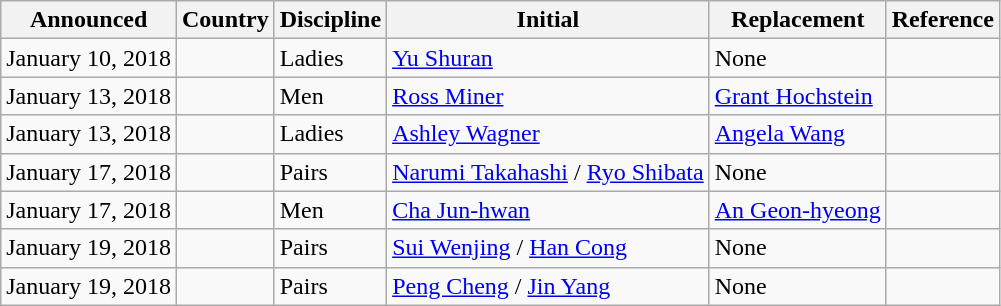<table class="wikitable">
<tr>
<th>Announced</th>
<th>Country</th>
<th>Discipline</th>
<th>Initial</th>
<th>Replacement</th>
<th>Reference</th>
</tr>
<tr>
<td>January 10, 2018</td>
<td></td>
<td>Ladies</td>
<td><a href='#'>Yu Shuran</a></td>
<td>None</td>
<td></td>
</tr>
<tr>
<td>January 13, 2018</td>
<td></td>
<td>Men</td>
<td><a href='#'>Ross Miner</a></td>
<td><a href='#'>Grant Hochstein</a></td>
<td></td>
</tr>
<tr>
<td>January 13, 2018</td>
<td></td>
<td>Ladies</td>
<td><a href='#'>Ashley Wagner</a></td>
<td><a href='#'>Angela Wang</a></td>
<td></td>
</tr>
<tr>
<td>January 17, 2018</td>
<td></td>
<td>Pairs</td>
<td><a href='#'>Narumi Takahashi</a> / <a href='#'>Ryo Shibata</a></td>
<td>None</td>
<td></td>
</tr>
<tr>
<td>January 17, 2018</td>
<td></td>
<td>Men</td>
<td><a href='#'>Cha Jun-hwan</a></td>
<td><a href='#'>An Geon-hyeong</a></td>
<td></td>
</tr>
<tr>
<td>January 19, 2018</td>
<td></td>
<td>Pairs</td>
<td><a href='#'>Sui Wenjing</a> / <a href='#'>Han Cong</a></td>
<td>None</td>
<td></td>
</tr>
<tr>
<td>January 19, 2018</td>
<td></td>
<td>Pairs</td>
<td><a href='#'>Peng Cheng</a> / <a href='#'>Jin Yang</a></td>
<td>None</td>
<td></td>
</tr>
</table>
